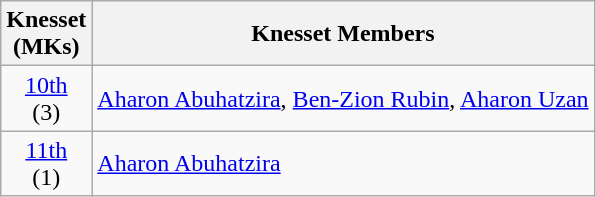<table class="wikitable" style="text-align:center;">
<tr>
<th>Knesset<br>(MKs)</th>
<th>Knesset Members</th>
</tr>
<tr>
<td><a href='#'>10th</a><br>(3)</td>
<td style="text-align:left"><a href='#'>Aharon Abuhatzira</a>, <a href='#'>Ben-Zion Rubin</a>, <a href='#'>Aharon Uzan</a></td>
</tr>
<tr>
<td><a href='#'>11th</a><br>(1)</td>
<td style="text-align:left"><a href='#'>Aharon Abuhatzira</a></td>
</tr>
</table>
